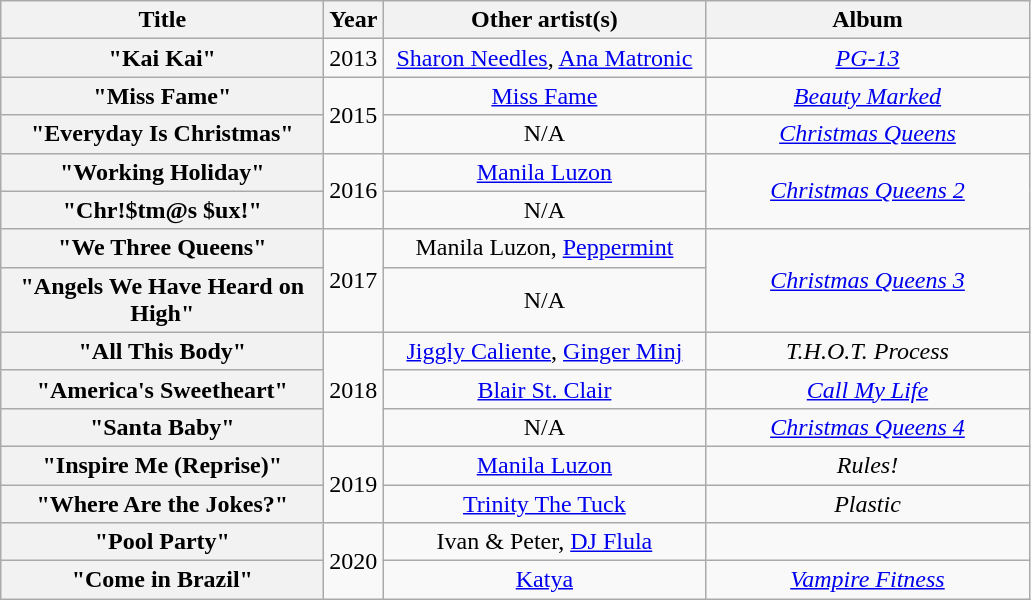<table class="wikitable plainrowheaders" style="text-align:center;">
<tr>
<th scope="col" style="width:13em;">Title</th>
<th scope="col">Year</th>
<th scope="col" style="width:13em;">Other artist(s)</th>
<th scope="col" style="width:13em;">Album</th>
</tr>
<tr>
<th scope="row">"Kai Kai"</th>
<td>2013</td>
<td><a href='#'>Sharon Needles</a>, <a href='#'>Ana Matronic</a></td>
<td><em><a href='#'>PG-13</a></em></td>
</tr>
<tr>
<th scope="row">"Miss Fame"</th>
<td rowspan="2">2015</td>
<td><a href='#'>Miss Fame</a></td>
<td><em><a href='#'>Beauty Marked</a></em></td>
</tr>
<tr>
<th scope="row">"Everyday Is Christmas"</th>
<td>N/A</td>
<td><em><a href='#'>Christmas Queens</a></em></td>
</tr>
<tr>
<th scope="row">"Working Holiday"</th>
<td rowspan="2">2016</td>
<td><a href='#'>Manila Luzon</a></td>
<td rowspan="2"><em><a href='#'>Christmas Queens 2</a></em></td>
</tr>
<tr>
<th scope="row">"Chr!$tm@s $ux!"</th>
<td>N/A</td>
</tr>
<tr>
<th scope="row">"We Three Queens"</th>
<td rowspan="2">2017</td>
<td>Manila Luzon, <a href='#'>Peppermint</a></td>
<td rowspan="2"><em><a href='#'>Christmas Queens 3</a></em></td>
</tr>
<tr>
<th scope="row">"Angels We Have Heard on High"</th>
<td>N/A</td>
</tr>
<tr>
<th scope="row">"All This Body"</th>
<td rowspan="3">2018</td>
<td><a href='#'>Jiggly Caliente</a>, <a href='#'>Ginger Minj</a></td>
<td><em>T.H.O.T. Process</em></td>
</tr>
<tr>
<th scope="row">"America's Sweetheart"</th>
<td><a href='#'>Blair St. Clair</a></td>
<td><em><a href='#'>Call My Life</a></em></td>
</tr>
<tr>
<th scope="row">"Santa Baby"</th>
<td>N/A</td>
<td><em><a href='#'>Christmas Queens 4</a></em></td>
</tr>
<tr>
<th Scope="row">"Inspire Me (Reprise)"</th>
<td rowspan="2">2019</td>
<td><a href='#'>Manila Luzon</a></td>
<td><em>Rules!</em></td>
</tr>
<tr>
<th Scope="row">"Where Are the Jokes?"</th>
<td><a href='#'>Trinity The Tuck</a></td>
<td><em>Plastic</em></td>
</tr>
<tr>
<th Scope="row">"Pool Party"</th>
<td rowspan="2">2020</td>
<td>Ivan & Peter, <a href='#'>DJ Flula</a></td>
<td></td>
</tr>
<tr>
<th Scope="row">"Come in Brazil"</th>
<td><a href='#'>Katya</a></td>
<td><em><a href='#'>Vampire Fitness</a></em></td>
</tr>
</table>
